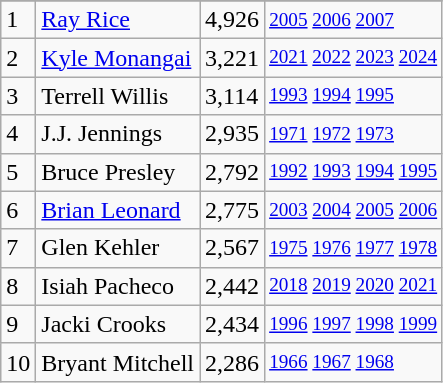<table class="wikitable">
<tr>
</tr>
<tr>
<td>1</td>
<td><a href='#'>Ray Rice</a></td>
<td>4,926</td>
<td style="font-size:80%;"><a href='#'>2005</a> <a href='#'>2006</a> <a href='#'>2007</a></td>
</tr>
<tr>
<td>2</td>
<td><a href='#'>Kyle Monangai</a></td>
<td>3,221</td>
<td style="font-size:80%;"><a href='#'>2021</a> <a href='#'>2022</a> <a href='#'>2023</a> <a href='#'>2024</a></td>
</tr>
<tr>
<td>3</td>
<td>Terrell Willis</td>
<td>3,114</td>
<td style="font-size:80%;"><a href='#'>1993</a> <a href='#'>1994</a> <a href='#'>1995</a></td>
</tr>
<tr>
<td>4</td>
<td>J.J. Jennings</td>
<td>2,935</td>
<td style="font-size:80%;"><a href='#'>1971</a> <a href='#'>1972</a> <a href='#'>1973</a></td>
</tr>
<tr>
<td>5</td>
<td>Bruce Presley</td>
<td>2,792</td>
<td style="font-size:80%;"><a href='#'>1992</a> <a href='#'>1993</a> <a href='#'>1994</a> <a href='#'>1995</a></td>
</tr>
<tr>
<td>6</td>
<td><a href='#'>Brian Leonard</a></td>
<td>2,775</td>
<td style="font-size:80%;"><a href='#'>2003</a> <a href='#'>2004</a> <a href='#'>2005</a> <a href='#'>2006</a></td>
</tr>
<tr>
<td>7</td>
<td>Glen Kehler</td>
<td>2,567</td>
<td style="font-size:80%;"><a href='#'>1975</a> <a href='#'>1976</a> <a href='#'>1977</a> <a href='#'>1978</a></td>
</tr>
<tr>
<td>8</td>
<td>Isiah Pacheco</td>
<td>2,442</td>
<td style="font-size:80%;"><a href='#'>2018</a> <a href='#'>2019</a> <a href='#'>2020</a> <a href='#'>2021</a></td>
</tr>
<tr>
<td>9</td>
<td>Jacki Crooks</td>
<td>2,434</td>
<td style="font-size:80%;"><a href='#'>1996</a> <a href='#'>1997</a> <a href='#'>1998</a> <a href='#'>1999</a></td>
</tr>
<tr>
<td>10</td>
<td>Bryant Mitchell</td>
<td>2,286</td>
<td style="font-size:80%;"><a href='#'>1966</a> <a href='#'>1967</a> <a href='#'>1968</a></td>
</tr>
</table>
